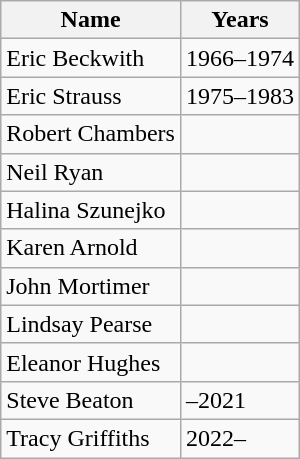<table class="wikitable sortable">
<tr>
<th>Name</th>
<th>Years</th>
</tr>
<tr>
<td>Eric Beckwith</td>
<td>1966–1974</td>
</tr>
<tr>
<td>Eric Strauss</td>
<td>1975–1983</td>
</tr>
<tr>
<td>Robert Chambers</td>
<td></td>
</tr>
<tr>
<td>Neil Ryan</td>
<td></td>
</tr>
<tr>
<td>Halina Szunejko</td>
<td></td>
</tr>
<tr>
<td>Karen Arnold</td>
<td></td>
</tr>
<tr>
<td>John Mortimer</td>
<td></td>
</tr>
<tr>
<td>Lindsay Pearse</td>
<td></td>
</tr>
<tr>
<td>Eleanor Hughes</td>
<td></td>
</tr>
<tr>
<td>Steve Beaton</td>
<td>–2021</td>
</tr>
<tr>
<td>Tracy Griffiths</td>
<td>2022–</td>
</tr>
</table>
